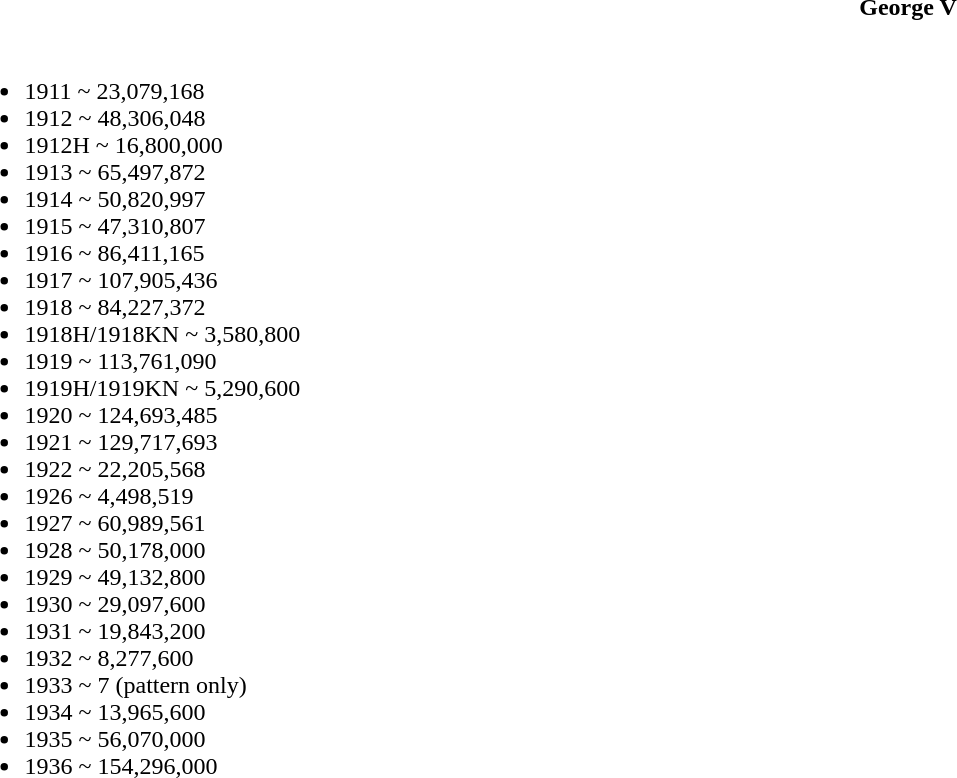<table class="toccolours collapsible" style="width:100%; background:inherit">
<tr>
<th>George V</th>
</tr>
<tr>
<td><br><ul><li>1911 ~ 23,079,168</li><li>1912 ~ 48,306,048</li><li>1912H ~ 16,800,000</li><li>1913 ~ 65,497,872</li><li>1914 ~ 50,820,997</li><li>1915 ~ 47,310,807</li><li>1916 ~ 86,411,165</li><li>1917 ~ 107,905,436</li><li>1918 ~ 84,227,372</li><li>1918H/1918KN ~ 3,580,800</li><li>1919 ~ 113,761,090</li><li>1919H/1919KN ~ 5,290,600</li><li>1920 ~ 124,693,485</li><li>1921 ~ 129,717,693</li><li>1922 ~ 22,205,568</li><li>1926 ~ 4,498,519</li><li>1927 ~ 60,989,561</li><li>1928 ~ 50,178,000</li><li>1929 ~ 49,132,800</li><li>1930 ~ 29,097,600</li><li>1931 ~ 19,843,200</li><li>1932 ~ 8,277,600</li><li>1933 ~ 7 (pattern only)</li><li>1934 ~ 13,965,600</li><li>1935 ~ 56,070,000</li><li>1936 ~ 154,296,000</li></ul></td>
</tr>
</table>
